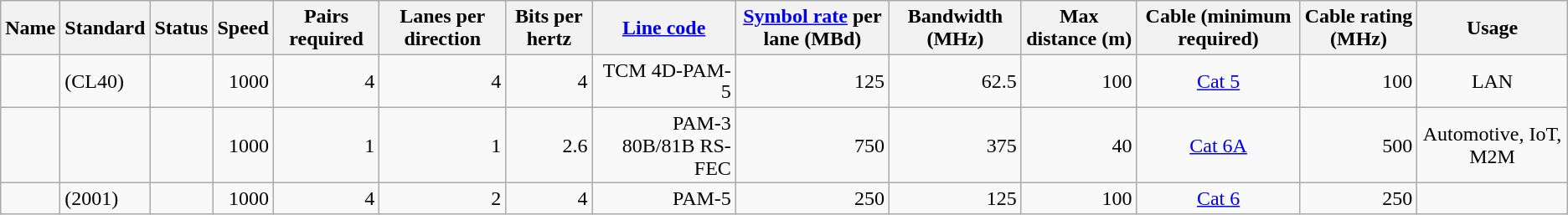<table class="wikitable" style="line-height:110%;">
<tr>
<th>Name</th>
<th>Standard</th>
<th>Status</th>
<th>Speed </th>
<th>Pairs required</th>
<th>Lanes per direction</th>
<th>Bits per hertz</th>
<th><a href='#'>Line code</a></th>
<th><a href='#'>Symbol rate</a> per lane (MBd)</th>
<th>Bandwidth (MHz)</th>
<th>Max distance (m)</th>
<th>Cable (minimum required)</th>
<th>Cable rating (MHz)</th>
<th>Usage</th>
</tr>
<tr>
<td></td>
<td> (CL40)</td>
<td></td>
<td align="right">1000</td>
<td align="right">4</td>
<td align="right">4</td>
<td align="right">4</td>
<td align="right">TCM 4D-PAM-5</td>
<td align="right">125</td>
<td align="right">62.5</td>
<td align="right">100</td>
<td align="center"><a href='#'>Cat 5</a></td>
<td align="right">100</td>
<td align="center">LAN</td>
</tr>
<tr>
<td></td>
<td></td>
<td></td>
<td align="right">1000</td>
<td align="right">1</td>
<td align="right">1</td>
<td align="right">2.6</td>
<td align="right">PAM-3 80B/81B RS-FEC</td>
<td align="right">750</td>
<td align="right">375</td>
<td align="right">40</td>
<td align="center"><a href='#'>Cat 6A</a></td>
<td align="right">500</td>
<td align="center">Automotive, IoT, M2M</td>
</tr>
<tr>
<td></td>
<td> (2001)</td>
<td></td>
<td align="right">1000</td>
<td align="right">4</td>
<td align="right">2</td>
<td align="right">4</td>
<td align="right">PAM-5</td>
<td align="right">250</td>
<td align="right">125</td>
<td align="right">100</td>
<td align="center"><a href='#'>Cat 6</a></td>
<td align="right">250</td>
<td></td>
</tr>
</table>
